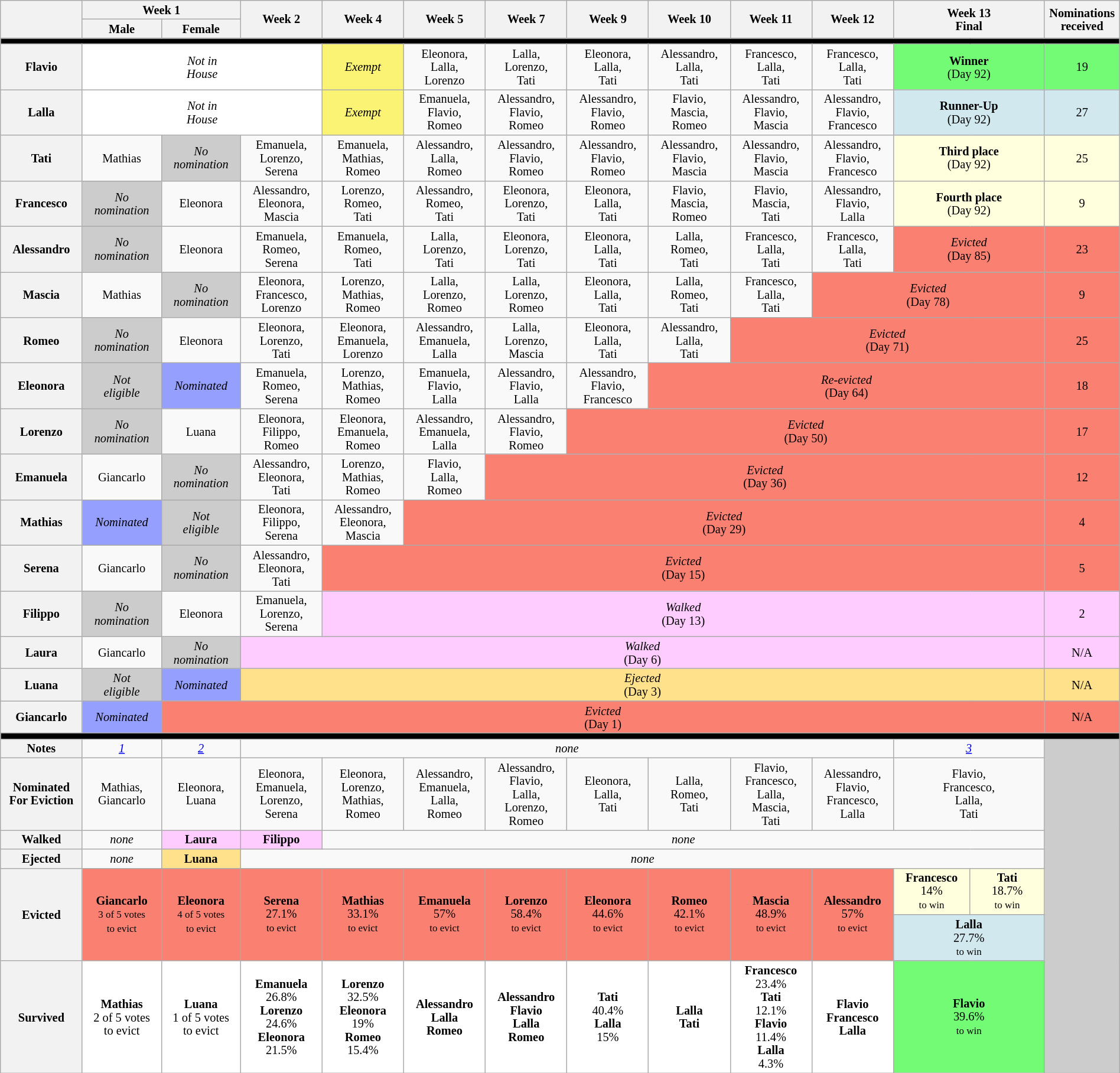<table class="wikitable" style="text-align:center; font-size:85%; width:100%; line-height:15px;">
<tr>
<th style="width:5%" rowspan="2"></th>
<th style="width:10%" colspan="2">Week 1</th>
<th style="width:5%" rowspan="2">Week 2</th>
<th style="width:5%" rowspan="2">Week 4</th>
<th style="width:5%" rowspan="2">Week 5</th>
<th style="width:5%" rowspan="2">Week 7</th>
<th style="width:5%" rowspan="2">Week 9</th>
<th style="width:5%" rowspan="2">Week 10</th>
<th style="width:5%" rowspan="2">Week 11</th>
<th style="width:5%" rowspan="2">Week 12</th>
<th style="width:10%" colspan="2" rowspan="2">Week 13<br>Final</th>
<th style="width:1%" rowspan="2">Nominations<br>received</th>
</tr>
<tr>
<th style="width:5%">Male</th>
<th style="width:5%">Female</th>
</tr>
<tr>
<th style="background:#000" colspan="14"></th>
</tr>
<tr>
<th>Flavio</th>
<td colspan="3" style="background:white"><em>Not in<br>House</em></td>
<td style="background:#FBF373"><em>Exempt</em></td>
<td>Eleonora,<br>Lalla,<br>Lorenzo</td>
<td>Lalla,<br>Lorenzo,<br>Tati</td>
<td>Eleonora,<br>Lalla,<br>Tati</td>
<td>Alessandro,<br>Lalla,<br>Tati</td>
<td>Francesco,<br>Lalla,<br>Tati</td>
<td>Francesco,<br>Lalla,<br>Tati</td>
<td style="background:#73FB76" colspan="2"><strong>Winner</strong><br>(Day 92)</td>
<td style="background:#73FB76">19</td>
</tr>
<tr>
<th>Lalla</th>
<td colspan="3" style="background:white"><em>Not in<br>House</em></td>
<td style="background:#FBF373"><em>Exempt</em></td>
<td>Emanuela,<br>Flavio,<br>Romeo</td>
<td>Alessandro,<br>Flavio,<br>Romeo</td>
<td>Alessandro,<br>Flavio,<br>Romeo</td>
<td>Flavio,<br>Mascia,<br>Romeo</td>
<td>Alessandro,<br>Flavio,<br>Mascia</td>
<td>Alessandro,<br>Flavio,<br>Francesco</td>
<td style="background:#D1E8EF" colspan="2"><strong>Runner-Up</strong><br>(Day 92)</td>
<td style="background:#D1E8EF">27</td>
</tr>
<tr>
<th>Tati</th>
<td>Mathias</td>
<td style="background:#CCC"><em>No<br>nomination</em></td>
<td>Emanuela,<br>Lorenzo,<br>Serena</td>
<td>Emanuela,<br>Mathias,<br>Romeo</td>
<td>Alessandro,<br>Lalla,<br>Romeo</td>
<td>Alessandro,<br>Flavio,<br>Romeo</td>
<td>Alessandro,<br>Flavio,<br>Romeo</td>
<td>Alessandro,<br>Flavio,<br>Mascia</td>
<td>Alessandro,<br>Flavio,<br>Mascia</td>
<td>Alessandro,<br>Flavio,<br>Francesco</td>
<td style="background:#FFFFDD" colspan="2"><strong>Third place</strong><br>(Day 92)</td>
<td style="background:#FFFFDD">25</td>
</tr>
<tr>
<th>Francesco</th>
<td style="background:#CCC"><em>No<br>nomination</em></td>
<td>Eleonora</td>
<td>Alessandro,<br>Eleonora,<br>Mascia</td>
<td>Lorenzo,<br>Romeo,<br>Tati</td>
<td>Alessandro,<br>Romeo,<br>Tati</td>
<td>Eleonora,<br>Lorenzo,<br>Tati</td>
<td>Eleonora,<br>Lalla,<br>Tati</td>
<td>Flavio,<br>Mascia,<br>Romeo</td>
<td>Flavio,<br>Mascia,<br>Tati</td>
<td>Alessandro,<br>Flavio,<br>Lalla</td>
<td style="background:#FFFFDD" colspan="2"><strong>Fourth place</strong><br>(Day 92)</td>
<td style="background:#FFFFDD">9</td>
</tr>
<tr>
<th>Alessandro</th>
<td style="background:#CCC"><em>No<br>nomination</em></td>
<td>Eleonora</td>
<td>Emanuela,<br>Romeo,<br>Serena</td>
<td>Emanuela,<br>Romeo,<br>Tati</td>
<td>Lalla,<br>Lorenzo,<br>Tati</td>
<td>Eleonora,<br>Lorenzo,<br>Tati</td>
<td>Eleonora,<br>Lalla,<br>Tati</td>
<td>Lalla,<br>Romeo,<br>Tati</td>
<td>Francesco,<br>Lalla,<br>Tati</td>
<td>Francesco,<br>Lalla,<br>Tati</td>
<td style="background:#FA8072" colspan="2"><em>Evicted</em><br>(Day 85)</td>
<td style="background:#FA8072">23</td>
</tr>
<tr>
<th>Mascia</th>
<td>Mathias</td>
<td style="background:#CCC"><em>No<br>nomination</em></td>
<td>Eleonora,<br>Francesco,<br>Lorenzo</td>
<td>Lorenzo,<br>Mathias,<br>Romeo</td>
<td>Lalla,<br>Lorenzo,<br>Romeo</td>
<td>Lalla,<br>Lorenzo,<br>Romeo</td>
<td>Eleonora,<br>Lalla,<br>Tati</td>
<td>Lalla,<br>Romeo,<br>Tati</td>
<td>Francesco,<br>Lalla,<br>Tati</td>
<td style="background:#FA8072" colspan="3"><em>Evicted</em><br>(Day 78)</td>
<td style="background:#FA8072">9</td>
</tr>
<tr>
<th>Romeo</th>
<td style="background:#CCC"><em>No<br>nomination</em></td>
<td>Eleonora</td>
<td>Eleonora,<br>Lorenzo,<br>Tati</td>
<td>Eleonora,<br>Emanuela,<br>Lorenzo</td>
<td>Alessandro,<br>Emanuela,<br>Lalla</td>
<td>Lalla,<br>Lorenzo,<br>Mascia</td>
<td>Eleonora,<br>Lalla,<br>Tati</td>
<td>Alessandro,<br>Lalla,<br>Tati</td>
<td style="background:#FA8072" colspan="4"><em>Evicted</em><br>(Day 71)</td>
<td style="background:#FA8072">25</td>
</tr>
<tr>
<th>Eleonora</th>
<td style="background:#CCC"><em>Not<br>eligible</em></td>
<td style="background:#959FFD"><em>Nominated</em></td>
<td>Emanuela,<br>Romeo,<br>Serena</td>
<td>Lorenzo,<br>Mathias,<br>Romeo</td>
<td>Emanuela,<br>Flavio,<br>Lalla</td>
<td>Alessandro,<br>Flavio,<br>Lalla</td>
<td>Alessandro,<br>Flavio,<br>Francesco</td>
<td style="background:#FA8072" colspan="5"><em>Re-evicted</em><br>(Day 64)</td>
<td style="background:#FA8072">18</td>
</tr>
<tr>
<th>Lorenzo</th>
<td style="background:#CCC"><em>No<br>nomination</em></td>
<td>Luana</td>
<td>Eleonora,<br>Filippo,<br>Romeo</td>
<td>Eleonora,<br>Emanuela,<br>Romeo</td>
<td>Alessandro,<br>Emanuela,<br>Lalla</td>
<td>Alessandro,<br>Flavio,<br>Romeo</td>
<td style="background:#FA8072" colspan="6"><em>Evicted</em><br>(Day 50)</td>
<td style="background:#FA8072">17</td>
</tr>
<tr>
<th>Emanuela</th>
<td>Giancarlo</td>
<td style="background:#CCC"><em>No<br>nomination</em></td>
<td>Alessandro,<br>Eleonora,<br>Tati</td>
<td>Lorenzo,<br>Mathias,<br>Romeo</td>
<td>Flavio,<br>Lalla,<br>Romeo</td>
<td style="background:#FA8072" colspan="7"><em>Evicted</em><br>(Day 36)</td>
<td style="background:#FA8072">12</td>
</tr>
<tr>
<th>Mathias</th>
<td style="background:#959FFD"><em>Nominated</em></td>
<td style="background:#CCC"><em>Not<br>eligible</em></td>
<td>Eleonora,<br>Filippo,<br>Serena</td>
<td>Alessandro,<br>Eleonora,<br>Mascia</td>
<td style="background:#FA8072" colspan="8"><em>Evicted</em><br>(Day 29)</td>
<td style="background:#FA8072">4</td>
</tr>
<tr>
<th>Serena</th>
<td>Giancarlo</td>
<td style="background:#CCC"><em>No<br>nomination</em></td>
<td>Alessandro,<br>Eleonora,<br>Tati</td>
<td style="background:#FA8072" colspan="9"><em>Evicted</em><br>(Day 15)</td>
<td style="background:#FA8072">5</td>
</tr>
<tr>
<th>Filippo</th>
<td style="background:#CCC"><em>No<br>nomination</em></td>
<td>Eleonora</td>
<td>Emanuela,<br>Lorenzo,<br>Serena</td>
<td style="background:#FFCCFF" colspan="9"><em>Walked</em><br>(Day 13)</td>
<td style="background:#FFCCFF">2</td>
</tr>
<tr>
<th>Laura</th>
<td>Giancarlo</td>
<td style="background:#CCC"><em>No<br>nomination</em></td>
<td style="background:#FFCCFF" colspan="10"><em>Walked</em><br>(Day 6)</td>
<td style="background:#FFCCFF">N/A</td>
</tr>
<tr>
<th>Luana</th>
<td style="background:#CCC"><em>Not<br>eligible</em></td>
<td style="background:#959FFD"><em>Nominated</em></td>
<td style="background:#FFE08B" colspan="10"><em>Ejected</em><br>(Day 3)</td>
<td style="background:#FFE08B">N/A</td>
</tr>
<tr>
<th>Giancarlo</th>
<td style="background:#959FFD"><em>Nominated</em></td>
<td style="background:#FA8072" colspan="11"><em>Evicted</em><br>(Day 1)</td>
<td style="background:#FA8072">N/A</td>
</tr>
<tr>
<th style="background:#000" colspan="14"></th>
</tr>
<tr>
<th>Notes</th>
<td><em><a href='#'>1</a></em></td>
<td><em><a href='#'>2</a></em></td>
<td colspan="8"><em>none</em></td>
<td colspan="2"><em><a href='#'>3</a></em></td>
<td style="background:#ccc" rowspan="7"></td>
</tr>
<tr>
<th>Nominated<br>For Eviction</th>
<td>Mathias,<br>Giancarlo</td>
<td>Eleonora,<br>Luana</td>
<td>Eleonora,<br>Emanuela,<br>Lorenzo,<br>Serena</td>
<td>Eleonora,<br>Lorenzo,<br>Mathias,<br>Romeo</td>
<td>Alessandro,<br>Emanuela,<br>Lalla,<br>Romeo</td>
<td>Alessandro,<br>Flavio,<br>Lalla,<br>Lorenzo,<br>Romeo</td>
<td>Eleonora,<br>Lalla,<br>Tati</td>
<td>Lalla,<br>Romeo,<br>Tati</td>
<td>Flavio,<br>Francesco,<br>Lalla,<br>Mascia,<br>Tati</td>
<td>Alessandro,<br>Flavio,<br>Francesco,<br>Lalla</td>
<td colspan="2">Flavio,<br>Francesco,<br>Lalla,<br>Tati</td>
</tr>
<tr>
<th>Walked</th>
<td><em>none</em></td>
<td style="background:#FCF"><strong>Laura</strong></td>
<td style="background:#FCF"><strong>Filippo</strong></td>
<td colspan="9"><em>none</em></td>
</tr>
<tr>
<th>Ejected</th>
<td><em>none</em></td>
<td style="background:#FFE08B"><strong>Luana</strong></td>
<td colspan="10"><em>none</em></td>
</tr>
<tr>
<th rowspan="2">Evicted</th>
<td style="background:#FA8072" rowspan="2"><strong>Giancarlo</strong><br><small>3 of 5 votes<br>to evict</small></td>
<td style="background:#FA8072" rowspan="2"><strong>Eleonora</strong><br><small>4 of 5 votes<br>to evict</small></td>
<td style="background:#FA8072" rowspan="2"><strong>Serena</strong><br>27.1%<br><small>to evict</small></td>
<td style="background:#FA8072" rowspan="2"><strong>Mathias</strong><br>33.1%<br><small>to evict</small></td>
<td style="background:#FA8072" rowspan="2"><strong>Emanuela</strong><br>57%<br><small>to evict</small></td>
<td style="background:#FA8072" rowspan="2"><strong>Lorenzo</strong><br>58.4%<br><small>to evict</small></td>
<td style="background:#FA8072" rowspan="2"><strong>Eleonora</strong><br>44.6%<br><small>to evict</small></td>
<td style="background:#FA8072" rowspan="2"><strong>Romeo</strong><br>42.1%<br><small>to evict</small></td>
<td style="background:#FA8072" rowspan="2"><strong>Mascia</strong><br>48.9%<br><small>to evict</small></td>
<td style="background:#FA8072" rowspan="2"><strong>Alessandro</strong><br>57%<br><small>to evict</small></td>
<td style="background:#FFFFDD; width:5%"><strong>Francesco</strong><br>14%<br><small>to win</small></td>
<td style="background:#FFFFDD; width:5%"><strong>Tati</strong><br>18.7%<br><small>to win</small></td>
</tr>
<tr>
<td style="background:#D1E8EF" colspan="2"><strong>Lalla</strong><br>27.7%<br><small>to win</small></td>
</tr>
<tr>
<th>Survived</th>
<td style="background:#fff"><strong>Mathias</strong><br>2 of 5 votes<br>to evict</td>
<td style="background:#fff"><strong>Luana</strong><br>1 of 5 votes<br>to evict</td>
<td style="background:#fff"><strong>Emanuela</strong><br>26.8%<br><strong>Lorenzo</strong><br>24.6%<br><strong>Eleonora</strong><br>21.5%</td>
<td style="background:#fff"><strong>Lorenzo</strong><br>32.5%<br><strong>Eleonora</strong><br>19%<br><strong>Romeo</strong><br>15.4%</td>
<td style="background:#fff"><strong>Alessandro</strong><br><strong>Lalla</strong><br><strong>Romeo</strong></td>
<td style="background:#fff"><strong>Alessandro</strong><br><strong>Flavio</strong><br><strong>Lalla</strong><br><strong>Romeo</strong></td>
<td style="background:#fff"><strong>Tati</strong><br>40.4%<br><strong>Lalla</strong><br>15%</td>
<td style="background:#fff"><strong>Lalla</strong><br><strong>Tati</strong></td>
<td style="background:#fff"><strong>Francesco</strong><br>23.4%<br><strong>Tati</strong><br>12.1%<br><strong>Flavio</strong><br>11.4%<br><strong>Lalla</strong><br>4.3%</td>
<td style="background:#fff"><strong>Flavio</strong><br><strong>Francesco</strong><br><strong>Lalla</strong></td>
<td style="background:#73FB76" colspan="2"><strong>Flavio</strong><br>39.6%<br><small>to win</small></td>
</tr>
</table>
